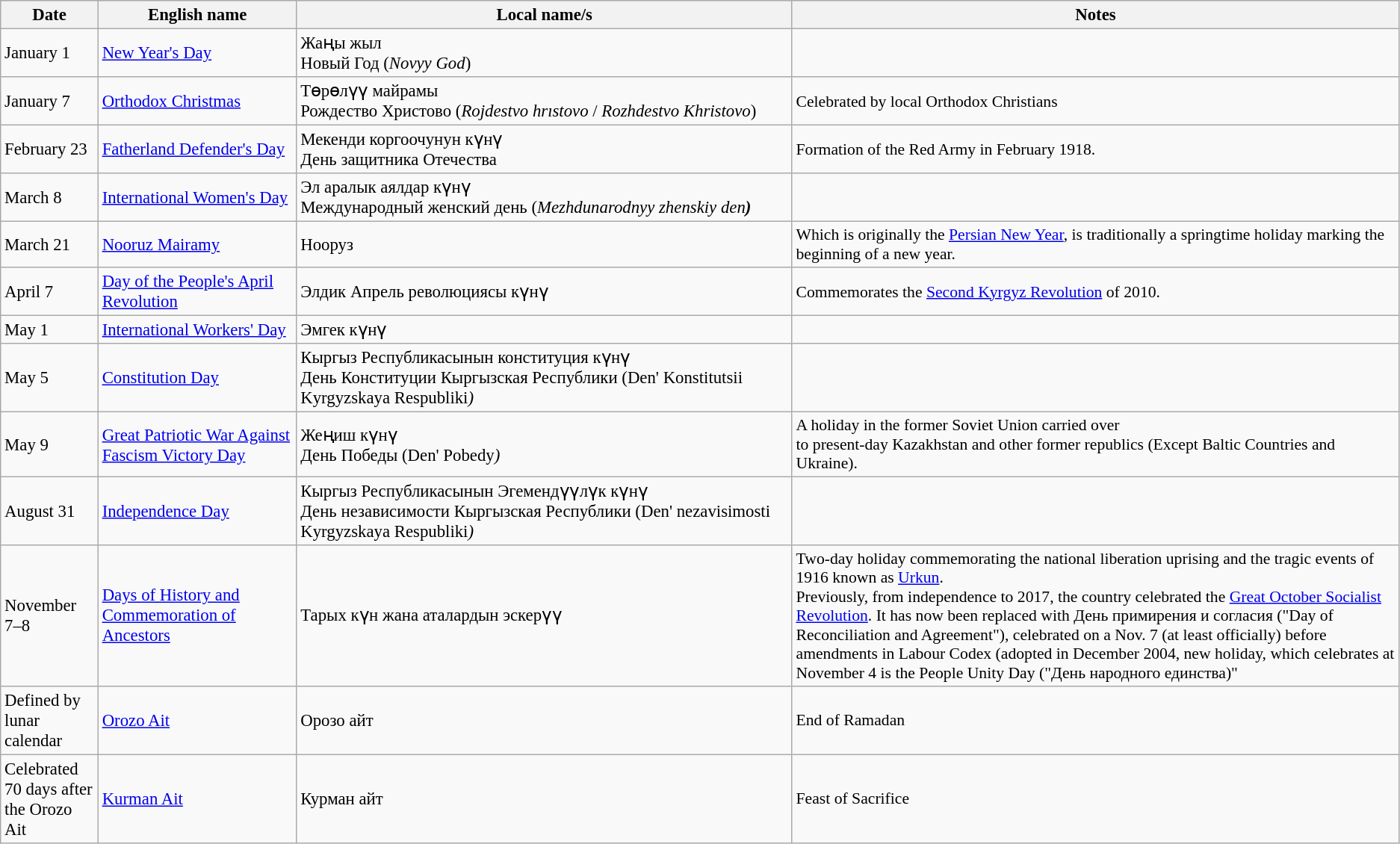<table class="wikitable" style="font-size:95%;">
<tr style="background:#efefef;">
<th style="width:80px;">Date</th>
<th style="width:170px;">English name</th>
<th>Local name/s</th>
<th>Notes</th>
</tr>
<tr>
<td>January 1</td>
<td><a href='#'>New Year's Day</a></td>
<td>Жаңы жыл <br>Новый Год (<em>Novyy God</em>)</td>
<td style="font-size:95%;"></td>
</tr>
<tr>
<td>January 7</td>
<td><a href='#'>Orthodox Christmas</a></td>
<td>Төрөлүү майрамы <br>Рождество Христово (<em>Rojdestvo hrıstovo</em> / <em>Rozhdestvo Khristovo</em>)</td>
<td style="font-size:95%;">Celebrated by local Orthodox Christians</td>
</tr>
<tr>
<td>February 23</td>
<td><a href='#'>Fatherland Defender's Day</a></td>
<td>Мекенди коргоочунун күнү <br>День защитника Отечества</td>
<td style="font-size:95%;">Formation of the Red Army in February 1918.</td>
</tr>
<tr>
<td>March 8</td>
<td><a href='#'>International Women's Day</a></td>
<td style="white-space:nowrap;">Эл аралык аялдар күнү <br>Международный женский день (<em>Mezhdunarodnyy zhenskiy den<strong>)</td>
<td style="font-size:95%;"></td>
</tr>
<tr>
<td>March 21</td>
<td><a href='#'>Nooruz Mairamy</a></td>
<td>Нооруз</td>
<td style="font-size:95%;">Which is originally the <a href='#'>Persian New Year</a>, is traditionally a springtime holiday marking the beginning of a new year.</td>
</tr>
<tr>
<td>April 7</td>
<td><a href='#'>Day of the People's April Revolution</a></td>
<td style="white-space:nowrap;">Элдик Апрель революциясы күнү</td>
<td style="font-size:95%;">Commemorates the <a href='#'>Second Kyrgyz Revolution</a> of 2010.</td>
</tr>
<tr>
<td>May 1</td>
<td><a href='#'>International Workers' Day</a></td>
<td>Эмгек күнү</td>
<td style="font-size:95%;"></td>
</tr>
<tr>
<td>May 5</td>
<td><a href='#'>Constitution Day</a></td>
<td>Кыргыз Республикасынын конституция күнү <br>День Конституции Кыргызская Республики (</em>Den' Konstitutsii Kyrgyzskaya Respubliki<em>)</td>
<td style="font-size:95%;"></td>
</tr>
<tr>
<td>May 9</td>
<td><a href='#'>Great Patriotic War Against Fascism Victory Day</a></td>
<td>Жеңиш күнү <br>День Победы (</em>Den' Pobedy<em>)</td>
<td style="font-size:95%;">A holiday in the former Soviet Union carried over<br>to present-day Kazakhstan and other former republics (Except Baltic Countries and Ukraine).</td>
</tr>
<tr>
<td>August 31</td>
<td><a href='#'>Independence Day</a></td>
<td>Кыргыз Республикасынын Эгемендүүлүк күнү <br>День независимости Кыргызская Республики (</em>Den' nezavisimosti Kyrgyzskaya Respubliki<em>)</td>
<td style="font-size:95%;"></td>
</tr>
<tr Honors the Independence of Kyrgyzstan from the >
<td>November 7–8</td>
<td><a href='#'>Days of History and Commemoration of Ancestors</a></td>
<td>Тарых күн жана аталардын эскерүү</td>
<td style="font-size:95%;">Two-day holiday commemorating the national liberation uprising and the tragic events of 1916 known as <a href='#'>Urkun</a>.<br>Previously, from independence to 2017, the country celebrated the <a href='#'>Great October Socialist Revolution</a>. It has now been replaced with День примирения и согласия ("Day of Reconciliation and Agreement"), celebrated on a Nov. 7 (at least officially) before amendments in Labour Codex (adopted in December 2004, new holiday, which celebrates at November 4 is the People Unity Day ("День народного единства)"</td>
</tr>
<tr>
<td>Defined by lunar calendar</td>
<td><a href='#'>Orozo Ait</a></td>
<td>Орозо айт</td>
<td style="font-size:95%;">End of Ramadan</td>
</tr>
<tr>
<td>Celebrated 70 days after the Orozo Ait</td>
<td><a href='#'>Kurman Ait</a></td>
<td>Курман айт</td>
<td style="font-size:95%;">Feast of Sacrifice</td>
</tr>
</table>
